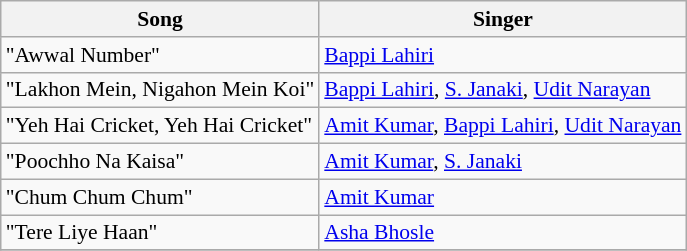<table class="wikitable" style="font-size:90%;">
<tr>
<th>Song</th>
<th>Singer</th>
</tr>
<tr>
<td>"Awwal Number"</td>
<td><a href='#'>Bappi Lahiri</a></td>
</tr>
<tr>
<td>"Lakhon Mein, Nigahon Mein Koi"</td>
<td><a href='#'>Bappi Lahiri</a>, <a href='#'>S. Janaki</a>, <a href='#'>Udit Narayan</a></td>
</tr>
<tr>
<td>"Yeh Hai Cricket, Yeh Hai Cricket"</td>
<td><a href='#'>Amit Kumar</a>, <a href='#'>Bappi Lahiri</a>, <a href='#'>Udit Narayan</a></td>
</tr>
<tr>
<td>"Poochho Na Kaisa"</td>
<td><a href='#'>Amit Kumar</a>, <a href='#'>S. Janaki</a></td>
</tr>
<tr>
<td>"Chum Chum Chum"</td>
<td><a href='#'>Amit Kumar</a></td>
</tr>
<tr>
<td>"Tere Liye Haan"</td>
<td><a href='#'>Asha Bhosle</a></td>
</tr>
<tr>
</tr>
</table>
